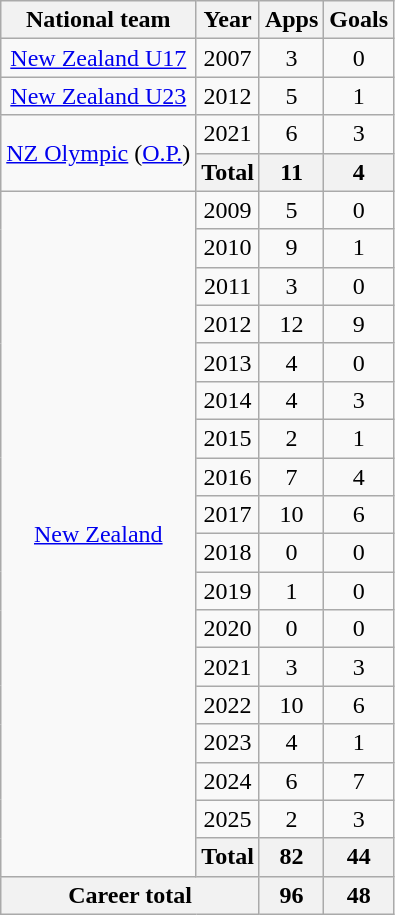<table class=wikitable style=text-align:center>
<tr>
<th>National team</th>
<th>Year</th>
<th>Apps</th>
<th>Goals</th>
</tr>
<tr>
<td><a href='#'>New Zealand U17</a></td>
<td>2007</td>
<td>3</td>
<td>0</td>
</tr>
<tr>
<td><a href='#'>New Zealand U23</a></td>
<td>2012</td>
<td>5</td>
<td>1</td>
</tr>
<tr>
<td rowspan=2><a href='#'>NZ Olympic</a> (<a href='#'>O.P.</a>)</td>
<td>2021</td>
<td>6</td>
<td>3</td>
</tr>
<tr>
<th>Total</th>
<th>11</th>
<th>4</th>
</tr>
<tr>
<td rowspan="18"><a href='#'>New Zealand</a></td>
<td>2009</td>
<td>5</td>
<td>0</td>
</tr>
<tr>
<td>2010</td>
<td>9</td>
<td>1</td>
</tr>
<tr>
<td>2011</td>
<td>3</td>
<td>0</td>
</tr>
<tr>
<td>2012</td>
<td>12</td>
<td>9</td>
</tr>
<tr>
<td>2013</td>
<td>4</td>
<td>0</td>
</tr>
<tr>
<td>2014</td>
<td>4</td>
<td>3</td>
</tr>
<tr>
<td>2015</td>
<td>2</td>
<td>1</td>
</tr>
<tr>
<td>2016</td>
<td>7</td>
<td>4</td>
</tr>
<tr>
<td>2017</td>
<td>10</td>
<td>6</td>
</tr>
<tr>
<td>2018</td>
<td>0</td>
<td>0</td>
</tr>
<tr>
<td>2019</td>
<td>1</td>
<td>0</td>
</tr>
<tr>
<td>2020</td>
<td>0</td>
<td>0</td>
</tr>
<tr>
<td>2021</td>
<td>3</td>
<td>3</td>
</tr>
<tr>
<td>2022</td>
<td>10</td>
<td>6</td>
</tr>
<tr>
<td>2023</td>
<td>4</td>
<td>1</td>
</tr>
<tr>
<td>2024</td>
<td>6</td>
<td>7</td>
</tr>
<tr>
<td>2025</td>
<td>2</td>
<td>3</td>
</tr>
<tr>
<th>Total</th>
<th>82</th>
<th>44</th>
</tr>
<tr>
<th colspan="2">Career total</th>
<th>96</th>
<th>48</th>
</tr>
</table>
